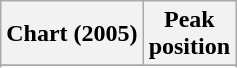<table class="wikitable sortable plainrowheaders">
<tr>
<th scope="col">Chart (2005)</th>
<th scope="col">Peak<br>position</th>
</tr>
<tr>
</tr>
<tr>
</tr>
<tr>
</tr>
<tr>
</tr>
<tr>
</tr>
<tr>
</tr>
<tr>
</tr>
<tr>
</tr>
</table>
